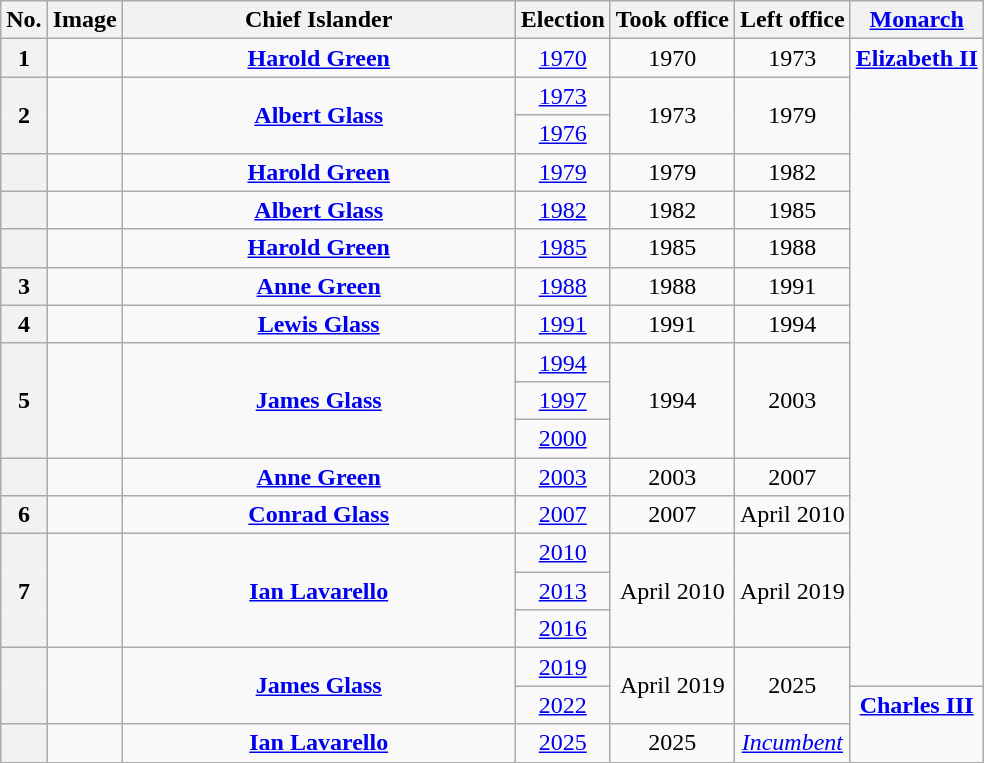<table class="wikitable" style="text-align:center;">
<tr>
<th>No.</th>
<th>Image</th>
<th style="width:40%;">Chief Islander</th>
<th>Election</th>
<th>Took office</th>
<th>Left office</th>
<th><a href='#'>Monarch</a></th>
</tr>
<tr>
<th>1</th>
<td></td>
<td><strong><a href='#'>Harold Green</a></strong><br></td>
<td><a href='#'>1970</a></td>
<td>1970</td>
<td>1973</td>
<td rowspan="17" style="vertical-align:top;"><strong><a href='#'>Elizabeth II</a></strong></td>
</tr>
<tr>
<th rowspan="2">2</th>
<td rowspan="2"></td>
<td rowspan="2"><strong><a href='#'>Albert Glass</a></strong><br></td>
<td><a href='#'>1973</a></td>
<td rowspan="2">1973</td>
<td rowspan="2">1979</td>
</tr>
<tr>
<td><a href='#'>1976</a></td>
</tr>
<tr>
<th></th>
<td></td>
<td><strong><a href='#'>Harold Green</a></strong><br></td>
<td><a href='#'>1979</a></td>
<td>1979</td>
<td>1982</td>
</tr>
<tr>
<th></th>
<td></td>
<td><strong><a href='#'>Albert Glass</a></strong><br></td>
<td><a href='#'>1982</a></td>
<td>1982</td>
<td>1985</td>
</tr>
<tr>
<th></th>
<td></td>
<td><strong><a href='#'>Harold Green</a></strong><br></td>
<td><a href='#'>1985</a></td>
<td>1985</td>
<td>1988</td>
</tr>
<tr>
<th>3</th>
<td></td>
<td><strong><a href='#'>Anne Green</a></strong><br></td>
<td><a href='#'>1988</a></td>
<td>1988</td>
<td>1991</td>
</tr>
<tr>
<th>4</th>
<td></td>
<td><strong><a href='#'>Lewis Glass</a></strong><br></td>
<td><a href='#'>1991</a></td>
<td>1991</td>
<td>1994</td>
</tr>
<tr>
<th rowspan="3">5</th>
<td rowspan="3"></td>
<td rowspan="3"><strong><a href='#'>James Glass</a></strong><br></td>
<td><a href='#'>1994</a></td>
<td rowspan="3">1994</td>
<td rowspan="3">2003</td>
</tr>
<tr>
<td><a href='#'>1997</a></td>
</tr>
<tr>
<td><a href='#'>2000</a></td>
</tr>
<tr>
<th></th>
<td></td>
<td><strong><a href='#'>Anne Green</a></strong><br></td>
<td><a href='#'>2003</a></td>
<td>2003</td>
<td>2007</td>
</tr>
<tr>
<th>6</th>
<td></td>
<td><strong><a href='#'>Conrad Glass</a></strong><br></td>
<td><a href='#'>2007</a></td>
<td>2007</td>
<td>April 2010</td>
</tr>
<tr>
<th rowspan="3">7</th>
<td rowspan="3"></td>
<td rowspan="3"><strong><a href='#'>Ian Lavarello</a></strong><br></td>
<td><a href='#'>2010</a></td>
<td rowspan="3">April 2010</td>
<td rowspan="3">April 2019</td>
</tr>
<tr>
<td><a href='#'>2013</a></td>
</tr>
<tr>
<td><a href='#'>2016</a></td>
</tr>
<tr>
<th rowspan="2"></th>
<td rowspan="2"></td>
<td rowspan="2"><strong><a href='#'>James Glass</a></strong><br></td>
<td><a href='#'>2019</a></td>
<td rowspan="2">April 2019</td>
<td rowspan="2">2025</td>
</tr>
<tr>
<td><a href='#'>2022</a></td>
<td rowspan="2" style="vertical-align:top;"><strong><a href='#'>Charles III</a></strong></td>
</tr>
<tr>
<th></th>
<td></td>
<td><strong><a href='#'>Ian Lavarello</a></strong><br></td>
<td><a href='#'>2025</a></td>
<td>2025</td>
<td><em><a href='#'>Incumbent</a></em></td>
</tr>
</table>
